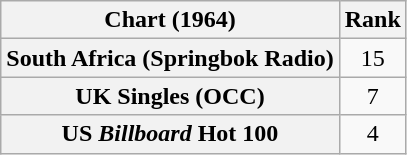<table class="wikitable sortable plainrowheaders" style="text-align:center">
<tr>
<th>Chart (1964)</th>
<th>Rank</th>
</tr>
<tr>
<th scope="row">South Africa (Springbok Radio)</th>
<td>15</td>
</tr>
<tr>
<th scope="row">UK Singles (OCC)</th>
<td>7</td>
</tr>
<tr>
<th scope="row">US <em>Billboard</em> Hot 100</th>
<td>4</td>
</tr>
</table>
